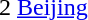<table cellspacing="0" cellpadding="0">
<tr>
<td><div>2 </div></td>
<td><a href='#'>Beijing</a></td>
</tr>
</table>
